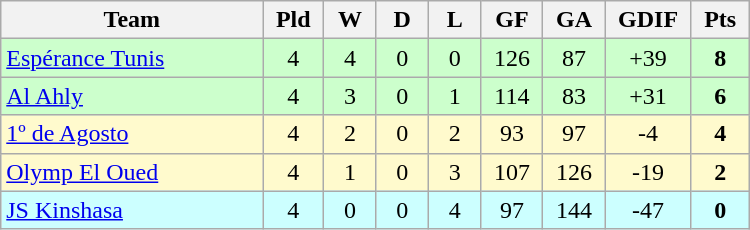<table class=wikitable style="text-align:center" width=500>
<tr>
<th width=25%>Team</th>
<th width=5%>Pld</th>
<th width=5%>W</th>
<th width=5%>D</th>
<th width=5%>L</th>
<th width=5%>GF</th>
<th width=5%>GA</th>
<th width=5%>GDIF</th>
<th width=5%>Pts</th>
</tr>
<tr bgcolor=#ccffcc>
<td align="left"> <a href='#'>Espérance Tunis</a></td>
<td>4</td>
<td>4</td>
<td>0</td>
<td>0</td>
<td>126</td>
<td>87</td>
<td>+39</td>
<td><strong>8</strong></td>
</tr>
<tr bgcolor=#ccffcc>
<td align="left"> <a href='#'>Al Ahly</a></td>
<td>4</td>
<td>3</td>
<td>0</td>
<td>1</td>
<td>114</td>
<td>83</td>
<td>+31</td>
<td><strong>6</strong></td>
</tr>
<tr bgcolor=#fffacd>
<td align="left"> <a href='#'>1º de Agosto</a></td>
<td>4</td>
<td>2</td>
<td>0</td>
<td>2</td>
<td>93</td>
<td>97</td>
<td>-4</td>
<td><strong>4</strong></td>
</tr>
<tr bgcolor=#fffacd>
<td align="left"> <a href='#'>Olymp El Oued</a></td>
<td>4</td>
<td>1</td>
<td>0</td>
<td>3</td>
<td>107</td>
<td>126</td>
<td>-19</td>
<td><strong>2</strong></td>
</tr>
<tr bgcolor=#ccffff>
<td align="left"> <a href='#'>JS Kinshasa</a></td>
<td>4</td>
<td>0</td>
<td>0</td>
<td>4</td>
<td>97</td>
<td>144</td>
<td>-47</td>
<td><strong>0</strong></td>
</tr>
</table>
